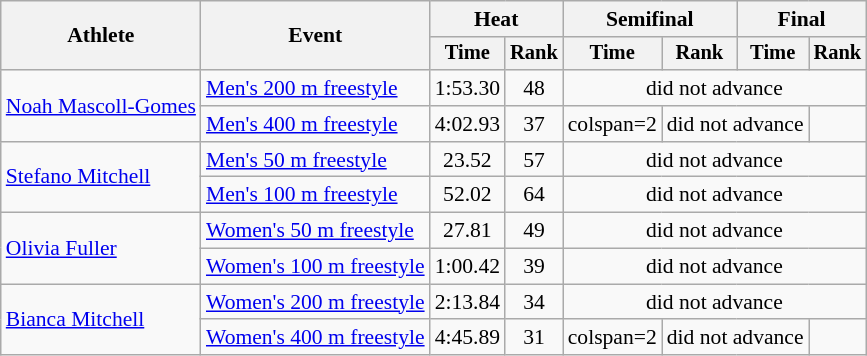<table class=wikitable style="font-size:90%">
<tr>
<th rowspan="2">Athlete</th>
<th rowspan="2">Event</th>
<th colspan="2">Heat</th>
<th colspan="2">Semifinal</th>
<th colspan="2">Final</th>
</tr>
<tr style="font-size:95%">
<th>Time</th>
<th>Rank</th>
<th>Time</th>
<th>Rank</th>
<th>Time</th>
<th>Rank</th>
</tr>
<tr align=center>
<td align=left rowspan=2><a href='#'>Noah Mascoll-Gomes</a></td>
<td align=left><a href='#'>Men's 200 m freestyle</a></td>
<td>1:53.30</td>
<td>48</td>
<td colspan=4>did not advance</td>
</tr>
<tr align=center>
<td align=left><a href='#'>Men's 400 m freestyle</a></td>
<td>4:02.93</td>
<td>37</td>
<td>colspan=2</td>
<td colspan=2>did not advance</td>
</tr>
<tr align=center>
<td align=left rowspan=2><a href='#'>Stefano Mitchell</a></td>
<td align=left><a href='#'>Men's 50 m freestyle</a></td>
<td>23.52</td>
<td>57</td>
<td colspan=4>did not advance</td>
</tr>
<tr align=center>
<td align=left><a href='#'>Men's 100 m freestyle</a></td>
<td>52.02</td>
<td>64</td>
<td colspan=4>did not advance</td>
</tr>
<tr align=center>
<td align=left rowspan=2><a href='#'>Olivia Fuller</a></td>
<td align=left><a href='#'>Women's 50 m freestyle</a></td>
<td>27.81</td>
<td>49</td>
<td colspan=4>did not advance</td>
</tr>
<tr align=center>
<td align=left><a href='#'>Women's 100 m freestyle</a></td>
<td>1:00.42</td>
<td>39</td>
<td colspan=4>did not advance</td>
</tr>
<tr align=center>
<td align=left rowspan=2><a href='#'>Bianca Mitchell</a></td>
<td align=left><a href='#'>Women's 200 m freestyle</a></td>
<td>2:13.84</td>
<td>34</td>
<td colspan=4>did not advance</td>
</tr>
<tr align=center>
<td align=left><a href='#'>Women's 400 m freestyle</a></td>
<td>4:45.89</td>
<td>31</td>
<td>colspan=2</td>
<td colspan=2>did not advance</td>
</tr>
</table>
